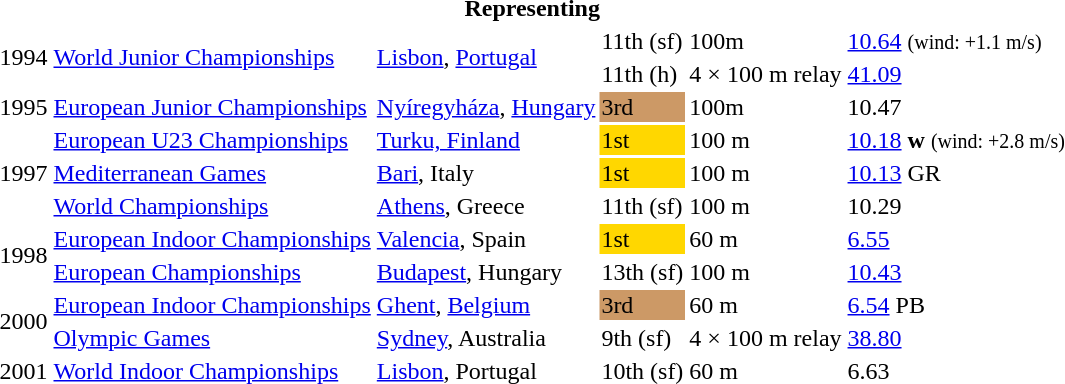<table>
<tr>
<th colspan="6">Representing </th>
</tr>
<tr>
<td rowspan=2>1994</td>
<td rowspan=2><a href='#'>World Junior Championships</a></td>
<td rowspan=2><a href='#'>Lisbon</a>, <a href='#'>Portugal</a></td>
<td>11th (sf)</td>
<td>100m</td>
<td><a href='#'>10.64</a> <small>(wind: +1.1 m/s)</small></td>
</tr>
<tr>
<td>11th (h)</td>
<td>4 × 100 m relay</td>
<td><a href='#'>41.09</a></td>
</tr>
<tr>
<td>1995</td>
<td><a href='#'>European Junior Championships</a></td>
<td><a href='#'>Nyíregyháza</a>, <a href='#'>Hungary</a></td>
<td bgcolor="cc9966">3rd</td>
<td>100m</td>
<td>10.47</td>
</tr>
<tr>
<td rowspan=3>1997</td>
<td><a href='#'>European U23 Championships</a></td>
<td><a href='#'>Turku, Finland</a></td>
<td bgcolor="gold">1st</td>
<td>100 m</td>
<td><a href='#'>10.18</a> <strong>w</strong> <small>(wind: +2.8 m/s)</small></td>
</tr>
<tr>
<td><a href='#'>Mediterranean Games</a></td>
<td><a href='#'>Bari</a>, Italy</td>
<td bgcolor="gold">1st</td>
<td>100 m</td>
<td><a href='#'>10.13</a> GR</td>
</tr>
<tr>
<td><a href='#'>World Championships</a></td>
<td><a href='#'>Athens</a>, Greece</td>
<td>11th (sf)</td>
<td>100 m</td>
<td>10.29</td>
</tr>
<tr>
<td rowspan=2>1998</td>
<td><a href='#'>European Indoor Championships</a></td>
<td><a href='#'>Valencia</a>, Spain</td>
<td bgcolor="gold">1st</td>
<td>60 m</td>
<td><a href='#'>6.55</a></td>
</tr>
<tr>
<td><a href='#'>European Championships</a></td>
<td><a href='#'>Budapest</a>, Hungary</td>
<td>13th (sf)</td>
<td>100 m</td>
<td><a href='#'>10.43</a></td>
</tr>
<tr>
<td rowspan=2>2000</td>
<td><a href='#'>European Indoor Championships</a></td>
<td><a href='#'>Ghent</a>, <a href='#'>Belgium</a></td>
<td bgcolor="cc9966">3rd</td>
<td>60 m</td>
<td><a href='#'>6.54</a> PB</td>
</tr>
<tr>
<td><a href='#'>Olympic Games</a></td>
<td><a href='#'>Sydney</a>, Australia</td>
<td>9th (sf)</td>
<td>4 × 100 m relay</td>
<td><a href='#'>38.80</a></td>
</tr>
<tr>
<td>2001</td>
<td><a href='#'>World Indoor Championships</a></td>
<td><a href='#'>Lisbon</a>, Portugal</td>
<td>10th (sf)</td>
<td>60 m</td>
<td>6.63</td>
</tr>
<tr>
</tr>
</table>
